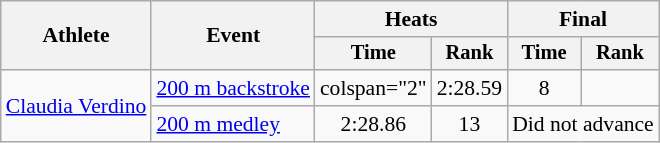<table class="wikitable" style="font-size:90%">
<tr>
<th rowspan="2">Athlete</th>
<th rowspan="2">Event</th>
<th colspan="2">Heats</th>
<th colspan="2">Final</th>
</tr>
<tr style="font-size:95%">
<th>Time</th>
<th>Rank</th>
<th>Time</th>
<th>Rank</th>
</tr>
<tr align="center">
<td rowspan="2"><a href='#'>Claudia Verdino</a></td>
<td align="left"><a href='#'>200 m backstroke</a></td>
<td>colspan="2" </td>
<td>2:28.59</td>
<td>8</td>
</tr>
<tr align="center">
<td align="left"><a href='#'>200 m medley</a></td>
<td>2:28.86</td>
<td>13</td>
<td colspan="2">Did not advance</td>
</tr>
</table>
